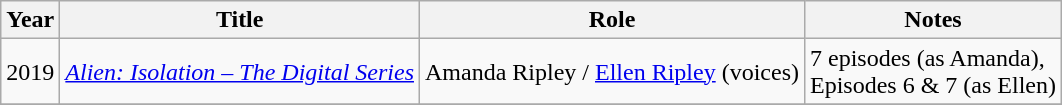<table class="wikitable sortable">
<tr>
<th>Year</th>
<th>Title</th>
<th>Role</th>
<th>Notes</th>
</tr>
<tr>
<td>2019</td>
<td><em><a href='#'>Alien: Isolation – The Digital Series</a></em></td>
<td>Amanda Ripley / <a href='#'>Ellen Ripley</a> (voices)</td>
<td>7 episodes (as Amanda),<br>Episodes 6 & 7 (as Ellen)</td>
</tr>
<tr>
</tr>
</table>
